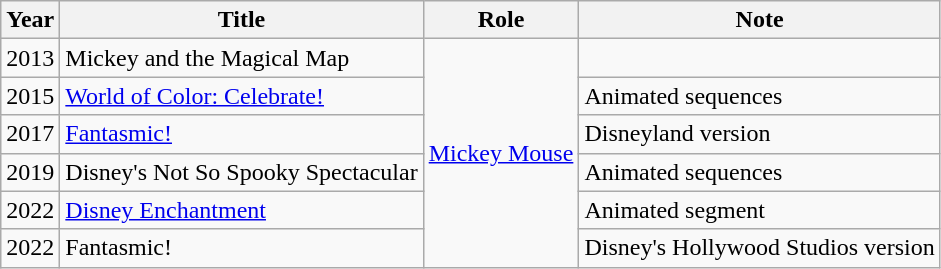<table class="wikitable">
<tr>
<th>Year</th>
<th>Title</th>
<th>Role</th>
<th>Note</th>
</tr>
<tr>
<td>2013</td>
<td>Mickey and the Magical Map</td>
<td rowspan="6"><a href='#'>Mickey Mouse</a></td>
<td></td>
</tr>
<tr>
<td>2015</td>
<td><a href='#'>World of Color: Celebrate!</a></td>
<td>Animated sequences</td>
</tr>
<tr>
<td>2017</td>
<td><a href='#'>Fantasmic!</a></td>
<td>Disneyland version</td>
</tr>
<tr>
<td>2019</td>
<td>Disney's Not So Spooky Spectacular</td>
<td>Animated sequences</td>
</tr>
<tr>
<td>2022</td>
<td><a href='#'>Disney Enchantment</a></td>
<td>Animated segment</td>
</tr>
<tr>
<td>2022</td>
<td>Fantasmic!</td>
<td>Disney's Hollywood Studios version</td>
</tr>
</table>
